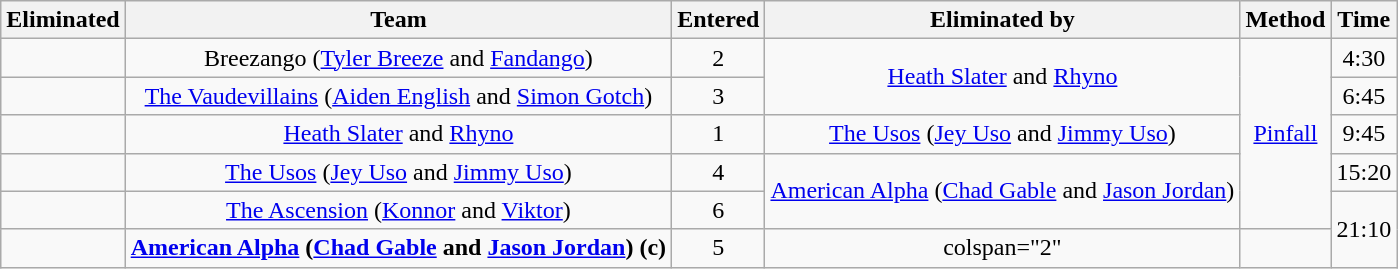<table class="wikitable sortable" style="text-align:center;">
<tr>
<th>Eliminated</th>
<th>Team</th>
<th>Entered</th>
<th>Eliminated by</th>
<th>Method</th>
<th>Time</th>
</tr>
<tr>
<td></td>
<td>Breezango (<a href='#'>Tyler Breeze</a> and <a href='#'>Fandango</a>)</td>
<td>2</td>
<td rowspan=2><a href='#'>Heath Slater</a> and <a href='#'>Rhyno</a></td>
<td rowspan=5><a href='#'>Pinfall</a></td>
<td>4:30</td>
</tr>
<tr>
<td></td>
<td><a href='#'>The Vaudevillains</a> (<a href='#'>Aiden English</a> and <a href='#'>Simon Gotch</a>)</td>
<td>3</td>
<td>6:45</td>
</tr>
<tr>
<td></td>
<td><a href='#'>Heath Slater</a> and <a href='#'>Rhyno</a></td>
<td>1</td>
<td><a href='#'>The Usos</a> (<a href='#'>Jey Uso</a> and <a href='#'>Jimmy Uso</a>)</td>
<td>9:45</td>
</tr>
<tr>
<td></td>
<td><a href='#'>The Usos</a> (<a href='#'>Jey Uso</a> and <a href='#'>Jimmy Uso</a>)</td>
<td>4</td>
<td rowspan=2><a href='#'>American Alpha</a> (<a href='#'>Chad Gable</a> and <a href='#'>Jason Jordan</a>)</td>
<td>15:20</td>
</tr>
<tr>
<td></td>
<td><a href='#'>The Ascension</a> (<a href='#'>Konnor</a> and <a href='#'>Viktor</a>)</td>
<td>6</td>
<td rowspan=2>21:10</td>
</tr>
<tr>
<td><strong></strong></td>
<td><strong><a href='#'>American Alpha</a> (<a href='#'>Chad Gable</a> and <a href='#'>Jason Jordan</a>) (c)</strong></td>
<td>5</td>
<td>colspan="2" </td>
</tr>
</table>
